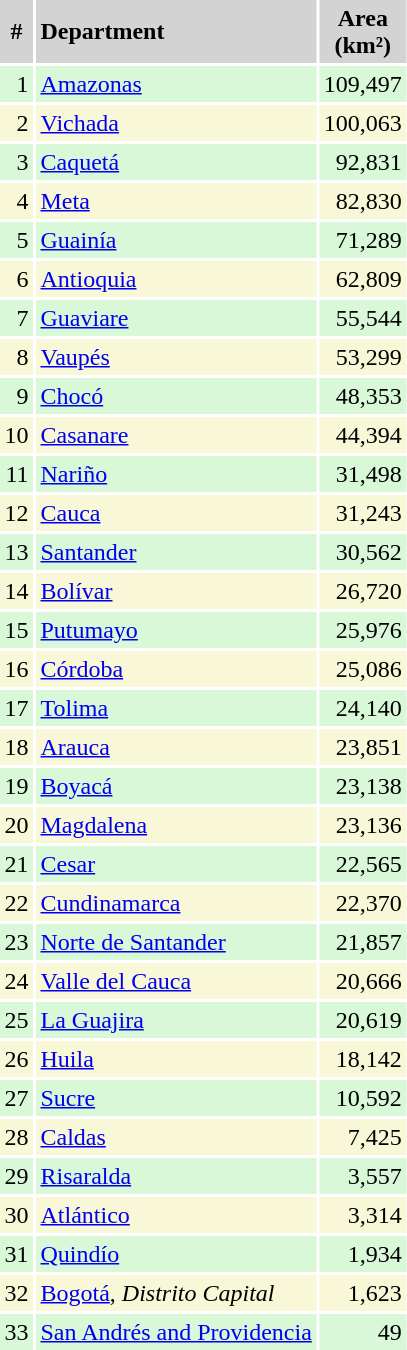<table style="text-align:right;" cellpadding="3px">
<tr>
<td colspan="6" align="center"></td>
</tr>
<tr bgcolor="lightgrey" align="center">
<th>#</th>
<th align="left">Department</th>
<th>Area<br>(km²)</th>
</tr>
<tr bgcolor="#d8f8d8">
<td>1</td>
<td align="left"><a href='#'>Amazonas</a></td>
<td>109,497</td>
</tr>
<tr bgcolor="#f8f8d8">
<td>2</td>
<td align="left"><a href='#'>Vichada</a></td>
<td>100,063</td>
</tr>
<tr bgcolor="#d8f8d8">
<td>3</td>
<td align="left"><a href='#'>Caquetá</a></td>
<td>92,831</td>
</tr>
<tr bgcolor="#f8f8d8">
<td>4</td>
<td align="left"><a href='#'>Meta</a></td>
<td>82,830</td>
</tr>
<tr bgcolor="#d8f8d8">
<td>5</td>
<td align="left"><a href='#'>Guainía</a></td>
<td>71,289</td>
</tr>
<tr bgcolor="#f8f8d8">
<td>6</td>
<td align="left"><a href='#'>Antioquia</a></td>
<td>62,809</td>
</tr>
<tr bgcolor="#d8f8d8">
<td>7</td>
<td align="left"><a href='#'>Guaviare</a></td>
<td>55,544</td>
</tr>
<tr bgcolor="#f8f8d8">
<td>8</td>
<td align="left"><a href='#'>Vaupés</a></td>
<td>53,299</td>
</tr>
<tr bgcolor="#d8f8d8">
<td>9</td>
<td align="left"><a href='#'>Chocó</a></td>
<td>48,353</td>
</tr>
<tr bgcolor="#f8f8d8">
<td>10</td>
<td align="left"><a href='#'>Casanare</a></td>
<td>44,394</td>
</tr>
<tr bgcolor="#d8f8d8">
<td>11</td>
<td align="left"><a href='#'>Nariño</a></td>
<td>31,498</td>
</tr>
<tr bgcolor="#f8f8d8">
<td>12</td>
<td align="left"><a href='#'>Cauca</a></td>
<td>31,243</td>
</tr>
<tr bgcolor="#d8f8d8">
<td>13</td>
<td align="left"><a href='#'>Santander</a></td>
<td>30,562</td>
</tr>
<tr bgcolor="#f8f8d8">
<td>14</td>
<td align="left"><a href='#'>Bolívar</a></td>
<td>26,720</td>
</tr>
<tr bgcolor="#d8f8d8">
<td>15</td>
<td align="left"><a href='#'>Putumayo</a></td>
<td>25,976</td>
</tr>
<tr bgcolor="#f8f8d8">
<td>16</td>
<td align="left"><a href='#'>Córdoba</a></td>
<td>25,086</td>
</tr>
<tr bgcolor="#d8f8d8">
<td>17</td>
<td align="left"><a href='#'>Tolima</a></td>
<td>24,140</td>
</tr>
<tr bgcolor="#f8f8d8">
<td>18</td>
<td align="left"><a href='#'>Arauca</a></td>
<td>23,851</td>
</tr>
<tr bgcolor="#d8f8d8">
<td>19</td>
<td align="left"><a href='#'>Boyacá</a></td>
<td>23,138</td>
</tr>
<tr bgcolor="#f8f8d8">
<td>20</td>
<td align="left"><a href='#'>Magdalena</a></td>
<td>23,136</td>
</tr>
<tr bgcolor="#d8f8d8">
<td>21</td>
<td align="left"><a href='#'>Cesar</a></td>
<td>22,565</td>
</tr>
<tr bgcolor="#f8f8d8">
<td>22</td>
<td align="left"><a href='#'>Cundinamarca</a></td>
<td>22,370</td>
</tr>
<tr bgcolor="#d8f8d8">
<td>23</td>
<td align="left"><a href='#'>Norte de Santander</a></td>
<td>21,857</td>
</tr>
<tr bgcolor="#f8f8d8">
<td>24</td>
<td align="left"><a href='#'>Valle del Cauca</a></td>
<td>20,666</td>
</tr>
<tr bgcolor="#d8f8d8">
<td>25</td>
<td align="left"><a href='#'>La Guajira</a></td>
<td>20,619</td>
</tr>
<tr bgcolor="#f8f8d8">
<td>26</td>
<td align="left"><a href='#'>Huila</a></td>
<td>18,142</td>
</tr>
<tr bgcolor="#d8f8d8">
<td>27</td>
<td align="left"><a href='#'>Sucre</a></td>
<td>10,592</td>
</tr>
<tr bgcolor="#f8f8d8">
<td>28</td>
<td align="left"><a href='#'>Caldas</a></td>
<td>7,425</td>
</tr>
<tr bgcolor="#d8f8d8">
<td>29</td>
<td align="left"><a href='#'>Risaralda</a></td>
<td>3,557</td>
</tr>
<tr bgcolor="#f8f8d8">
<td>30</td>
<td align="left"><a href='#'>Atlántico</a></td>
<td>3,314</td>
</tr>
<tr bgcolor="#d8f8d8">
<td>31</td>
<td align="left"><a href='#'>Quindío</a></td>
<td>1,934</td>
</tr>
<tr bgcolor="#f8f8d8">
<td>32</td>
<td align="left"><a href='#'>Bogotá</a>, <em>Distrito Capital</em></td>
<td>1,623</td>
</tr>
<tr bgcolor="#d8f8d8">
<td>33</td>
<td align="left"><a href='#'>San Andrés and Providencia</a></td>
<td>49</td>
</tr>
</table>
